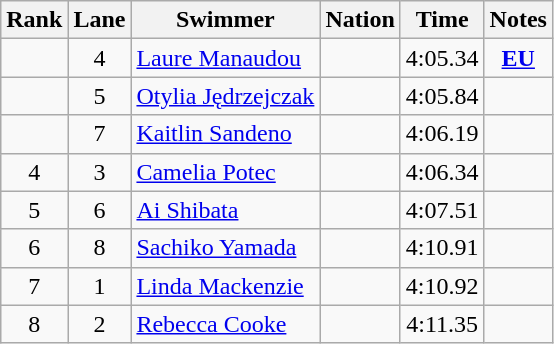<table class="wikitable sortable" style="text-align:center">
<tr>
<th>Rank</th>
<th>Lane</th>
<th>Swimmer</th>
<th>Nation</th>
<th>Time</th>
<th>Notes</th>
</tr>
<tr>
<td></td>
<td>4</td>
<td align=left><a href='#'>Laure Manaudou</a></td>
<td align=left></td>
<td>4:05.34</td>
<td><strong><a href='#'>EU</a></strong></td>
</tr>
<tr>
<td></td>
<td>5</td>
<td align=left><a href='#'>Otylia Jędrzejczak</a></td>
<td align=left></td>
<td>4:05.84</td>
<td></td>
</tr>
<tr>
<td></td>
<td>7</td>
<td align=left><a href='#'>Kaitlin Sandeno</a></td>
<td align=left></td>
<td>4:06.19</td>
<td></td>
</tr>
<tr>
<td>4</td>
<td>3</td>
<td align=left><a href='#'>Camelia Potec</a></td>
<td align=left></td>
<td>4:06.34</td>
<td></td>
</tr>
<tr>
<td>5</td>
<td>6</td>
<td align=left><a href='#'>Ai Shibata</a></td>
<td align=left></td>
<td>4:07.51</td>
<td></td>
</tr>
<tr>
<td>6</td>
<td>8</td>
<td align=left><a href='#'>Sachiko Yamada</a></td>
<td align=left></td>
<td>4:10.91</td>
<td></td>
</tr>
<tr>
<td>7</td>
<td>1</td>
<td align=left><a href='#'>Linda Mackenzie</a></td>
<td align=left></td>
<td>4:10.92</td>
<td></td>
</tr>
<tr>
<td>8</td>
<td>2</td>
<td align=left><a href='#'>Rebecca Cooke</a></td>
<td align=left></td>
<td>4:11.35</td>
<td></td>
</tr>
</table>
